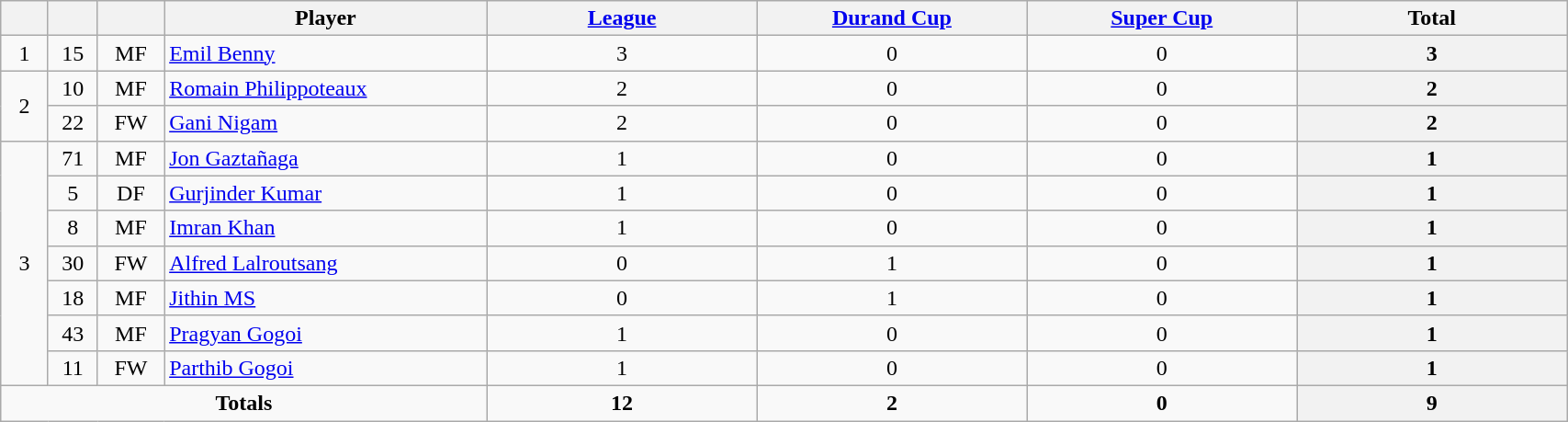<table class="wikitable sortable" style=text-align:center;width:90%>
<tr>
<th width=15></th>
<th width=15></th>
<th width=15></th>
<th width=145>Player</th>
<th width=120><a href='#'>League</a></th>
<th width=120><a href='#'>Durand Cup</a></th>
<th width=120><a href='#'>Super Cup</a></th>
<th width=120>Total</th>
</tr>
<tr>
<td>1</td>
<td>15</td>
<td>MF</td>
<td align="left"> <a href='#'>Emil Benny</a></td>
<td>3</td>
<td>0</td>
<td>0</td>
<th>3</th>
</tr>
<tr>
<td rowspan="2">2</td>
<td>10</td>
<td>MF</td>
<td align="left"> <a href='#'>Romain Philippoteaux</a></td>
<td>2</td>
<td>0</td>
<td>0</td>
<th>2</th>
</tr>
<tr>
<td>22</td>
<td>FW</td>
<td align="left"> <a href='#'>Gani Nigam</a></td>
<td>2</td>
<td>0</td>
<td>0</td>
<th>2</th>
</tr>
<tr>
<td rowspan="7">3</td>
<td>71</td>
<td>MF</td>
<td align="left"> <a href='#'>Jon Gaztañaga</a></td>
<td>1</td>
<td>0</td>
<td>0</td>
<th>1</th>
</tr>
<tr>
<td>5</td>
<td>DF</td>
<td align="left"> <a href='#'>Gurjinder Kumar</a></td>
<td>1</td>
<td>0</td>
<td>0</td>
<th>1</th>
</tr>
<tr>
<td>8</td>
<td>MF</td>
<td align="left"> <a href='#'>Imran Khan</a></td>
<td>1</td>
<td>0</td>
<td>0</td>
<th>1</th>
</tr>
<tr>
<td>30</td>
<td>FW</td>
<td align="left"> <a href='#'>Alfred Lalroutsang</a></td>
<td>0</td>
<td>1</td>
<td>0</td>
<th>1</th>
</tr>
<tr>
<td>18</td>
<td>MF</td>
<td align="left"> <a href='#'>Jithin MS</a></td>
<td>0</td>
<td>1</td>
<td>0</td>
<th>1</th>
</tr>
<tr>
<td>43</td>
<td>MF</td>
<td align="left"> <a href='#'>Pragyan Gogoi</a></td>
<td>1</td>
<td>0</td>
<td>0</td>
<th>1</th>
</tr>
<tr>
<td>11</td>
<td>FW</td>
<td align="left"> <a href='#'>Parthib Gogoi</a></td>
<td>1</td>
<td>0</td>
<td>0</td>
<th>1</th>
</tr>
<tr>
<td colspan="4"><strong>Totals</strong></td>
<td><strong>12</strong></td>
<td><strong>2</strong></td>
<td><strong>0</strong></td>
<th>9</th>
</tr>
</table>
